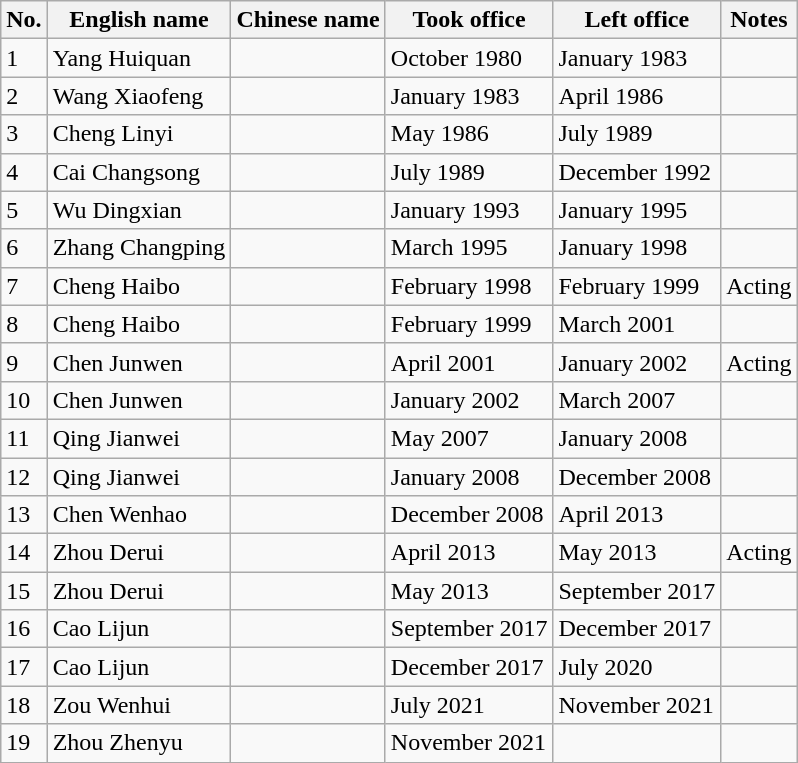<table class="wikitable">
<tr>
<th>No.</th>
<th>English name</th>
<th>Chinese name</th>
<th>Took office</th>
<th>Left office</th>
<th>Notes</th>
</tr>
<tr>
<td>1</td>
<td>Yang Huiquan</td>
<td></td>
<td>October 1980</td>
<td>January 1983</td>
<td></td>
</tr>
<tr>
<td>2</td>
<td>Wang Xiaofeng</td>
<td></td>
<td>January 1983</td>
<td>April 1986</td>
<td></td>
</tr>
<tr>
<td>3</td>
<td>Cheng Linyi</td>
<td></td>
<td>May 1986</td>
<td>July 1989</td>
<td></td>
</tr>
<tr>
<td>4</td>
<td>Cai Changsong</td>
<td></td>
<td>July 1989</td>
<td>December 1992</td>
<td></td>
</tr>
<tr>
<td>5</td>
<td>Wu Dingxian</td>
<td></td>
<td>January 1993</td>
<td>January 1995</td>
<td></td>
</tr>
<tr>
<td>6</td>
<td>Zhang Changping</td>
<td></td>
<td>March 1995</td>
<td>January 1998</td>
<td></td>
</tr>
<tr>
<td>7</td>
<td>Cheng Haibo</td>
<td></td>
<td>February 1998</td>
<td>February 1999</td>
<td>Acting</td>
</tr>
<tr>
<td>8</td>
<td>Cheng Haibo</td>
<td></td>
<td>February 1999</td>
<td>March 2001</td>
<td></td>
</tr>
<tr>
<td>9</td>
<td>Chen Junwen</td>
<td></td>
<td>April 2001</td>
<td>January 2002</td>
<td>Acting</td>
</tr>
<tr>
<td>10</td>
<td>Chen Junwen</td>
<td></td>
<td>January 2002</td>
<td>March 2007</td>
<td></td>
</tr>
<tr>
<td>11</td>
<td>Qing Jianwei</td>
<td></td>
<td>May 2007</td>
<td>January 2008</td>
<td></td>
</tr>
<tr>
<td>12</td>
<td>Qing Jianwei</td>
<td></td>
<td>January 2008</td>
<td>December 2008</td>
<td></td>
</tr>
<tr>
<td>13</td>
<td>Chen Wenhao</td>
<td></td>
<td>December 2008</td>
<td>April 2013</td>
<td></td>
</tr>
<tr>
<td>14</td>
<td>Zhou Derui</td>
<td></td>
<td>April 2013</td>
<td>May 2013</td>
<td>Acting</td>
</tr>
<tr>
<td>15</td>
<td>Zhou Derui</td>
<td></td>
<td>May 2013</td>
<td>September 2017</td>
<td></td>
</tr>
<tr>
<td>16</td>
<td>Cao Lijun</td>
<td></td>
<td>September 2017</td>
<td>December 2017</td>
<td></td>
</tr>
<tr>
<td>17</td>
<td>Cao Lijun</td>
<td></td>
<td>December 2017</td>
<td>July 2020</td>
<td></td>
</tr>
<tr>
<td>18</td>
<td>Zou Wenhui</td>
<td></td>
<td>July 2021</td>
<td>November 2021</td>
<td></td>
</tr>
<tr>
<td>19</td>
<td>Zhou Zhenyu</td>
<td></td>
<td>November 2021</td>
<td></td>
<td></td>
</tr>
</table>
